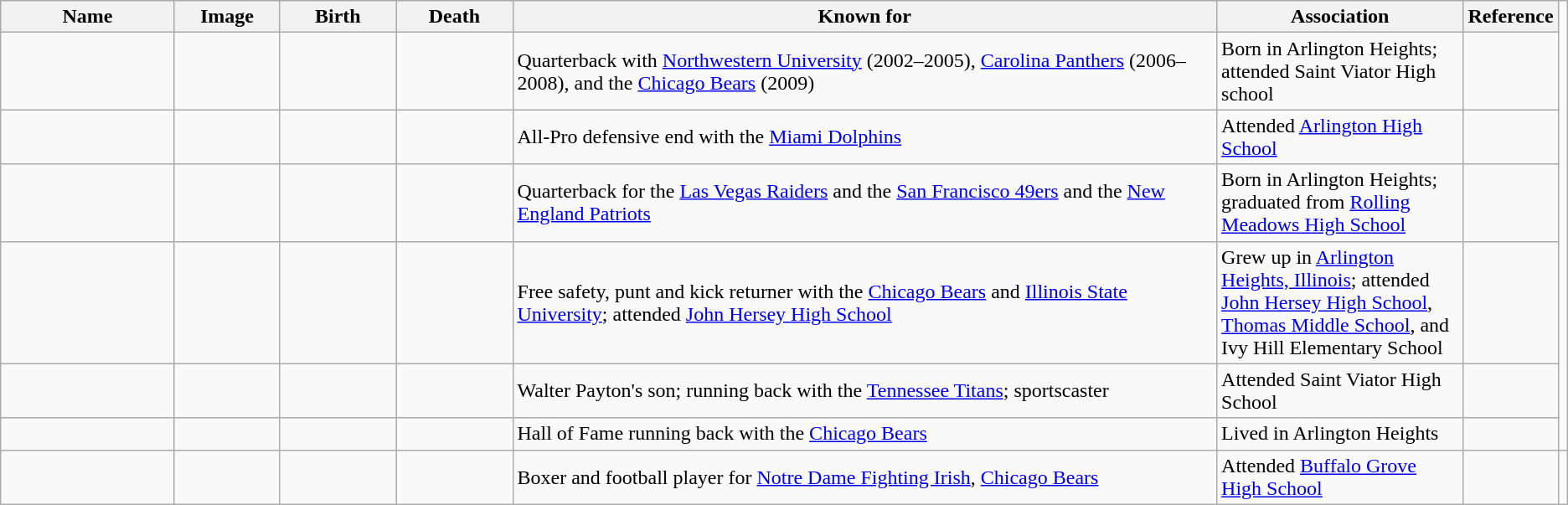<table class="wikitable sortable">
<tr>
<th scope="col" width="140">Name</th>
<th scope="col" width="80" class="unsortable">Image</th>
<th scope="col" width="90">Birth</th>
<th scope="col" width="90">Death</th>
<th scope="col" width="600" class="unsortable">Known for</th>
<th scope="col" width="200" class="unsortable">Association</th>
<th scope="col" width="30" class="unsortable">Reference</th>
</tr>
<tr>
<td></td>
<td></td>
<td align=right></td>
<td></td>
<td>Quarterback with <a href='#'>Northwestern University</a> (2002–2005), <a href='#'>Carolina Panthers</a> (2006–2008), and the <a href='#'>Chicago Bears</a> (2009)</td>
<td>Born in Arlington Heights; attended Saint Viator High school</td>
<td align="center"></td>
</tr>
<tr>
<td></td>
<td></td>
<td align=right></td>
<td></td>
<td>All-Pro defensive end with the <a href='#'>Miami Dolphins</a></td>
<td>Attended <a href='#'>Arlington High School</a></td>
<td align="center"></td>
</tr>
<tr>
<td></td>
<td></td>
<td align=right></td>
<td></td>
<td>Quarterback for the <a href='#'>Las Vegas Raiders</a> and the <a href='#'>San Francisco 49ers</a> and the <a href='#'>New England Patriots</a></td>
<td>Born in Arlington Heights; graduated from <a href='#'>Rolling Meadows High School</a></td>
<td align="center"></td>
</tr>
<tr>
<td></td>
<td></td>
<td align=right></td>
<td></td>
<td>Free safety, punt and kick returner with the <a href='#'>Chicago Bears</a> and <a href='#'>Illinois State University</a>; attended <a href='#'>John Hersey High School</a></td>
<td>Grew up in <a href='#'>Arlington Heights, Illinois</a>; attended <a href='#'>John Hersey High School</a>, <a href='#'>Thomas Middle School</a>, and Ivy Hill Elementary School</td>
<td align="center"></td>
</tr>
<tr>
<td></td>
<td></td>
<td align=right></td>
<td></td>
<td>Walter Payton's son; running back with the <a href='#'>Tennessee Titans</a>; sportscaster</td>
<td>Attended Saint Viator High School</td>
<td align="center"></td>
</tr>
<tr>
<td></td>
<td></td>
<td align=right></td>
<td align=right></td>
<td>Hall of Fame running back with the <a href='#'>Chicago Bears</a></td>
<td>Lived in Arlington Heights</td>
<td align="center"></td>
</tr>
<tr>
<td></td>
<td></td>
<td align=right></td>
<td></td>
<td>Boxer and football player for <a href='#'>Notre Dame Fighting Irish</a>, <a href='#'>Chicago Bears</a></td>
<td>Attended <a href='#'>Buffalo Grove High School</a></td>
<td align="center"></td>
<td></td>
</tr>
</table>
